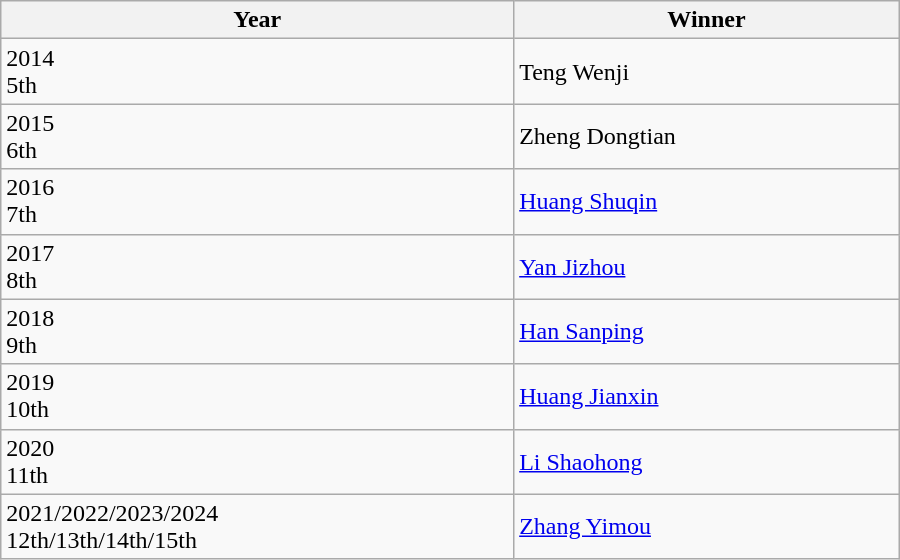<table class="wikitable" style="width:600px">
<tr>
<th>Year</th>
<th>Winner</th>
</tr>
<tr>
<td>2014<br>5th</td>
<td>Teng Wenji</td>
</tr>
<tr>
<td>2015<br>6th</td>
<td>Zheng Dongtian</td>
</tr>
<tr>
<td>2016<br>7th</td>
<td><a href='#'>Huang Shuqin</a></td>
</tr>
<tr>
<td>2017<br>8th</td>
<td><a href='#'>Yan Jizhou</a></td>
</tr>
<tr>
<td>2018<br>9th</td>
<td><a href='#'>Han Sanping</a></td>
</tr>
<tr>
<td>2019<br>10th</td>
<td><a href='#'>Huang Jianxin</a></td>
</tr>
<tr>
<td>2020<br>11th</td>
<td><a href='#'>Li Shaohong</a></td>
</tr>
<tr>
<td>2021/2022/2023/2024<br>12th/13th/14th/15th</td>
<td><a href='#'>Zhang Yimou</a></td>
</tr>
</table>
